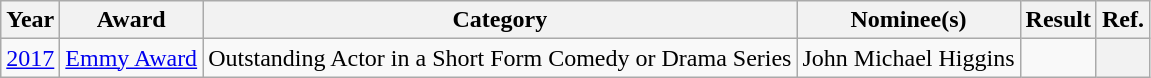<table class="wikitable">
<tr>
<th>Year</th>
<th>Award</th>
<th>Category</th>
<th>Nominee(s)</th>
<th>Result</th>
<th>Ref.</th>
</tr>
<tr>
<td><a href='#'>2017</a></td>
<td><a href='#'>Emmy Award</a></td>
<td>Outstanding Actor in a Short Form Comedy or Drama Series</td>
<td>John Michael Higgins</td>
<td></td>
<th align="center"></th>
</tr>
</table>
